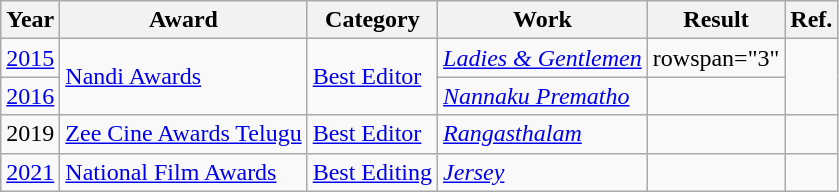<table class="wikitable sortable">
<tr>
<th>Year</th>
<th>Award</th>
<th>Category</th>
<th>Work</th>
<th>Result</th>
<th scope="col" class="unsortable">Ref.</th>
</tr>
<tr>
<td><a href='#'>2015</a></td>
<td rowspan="2"><a href='#'>Nandi Awards</a></td>
<td rowspan="2"><a href='#'>Best Editor</a></td>
<td><em><a href='#'>Ladies & Gentlemen</a></em></td>
<td>rowspan="3" </td>
<td rowspan="2"  style="text-align:center;"></td>
</tr>
<tr>
<td><a href='#'>2016</a></td>
<td><em><a href='#'>Nannaku Prematho</a></em></td>
</tr>
<tr>
<td>2019</td>
<td><a href='#'>Zee Cine Awards Telugu</a></td>
<td><a href='#'>Best Editor</a></td>
<td><em><a href='#'>Rangasthalam</a></em></td>
<td style="text-align:center;"></td>
</tr>
<tr>
<td><a href='#'>2021</a></td>
<td><a href='#'>National Film Awards</a></td>
<td><a href='#'>Best Editing</a></td>
<td><em><a href='#'>Jersey</a></em></td>
<td></td>
<td style="text-align:center;"></td>
</tr>
</table>
